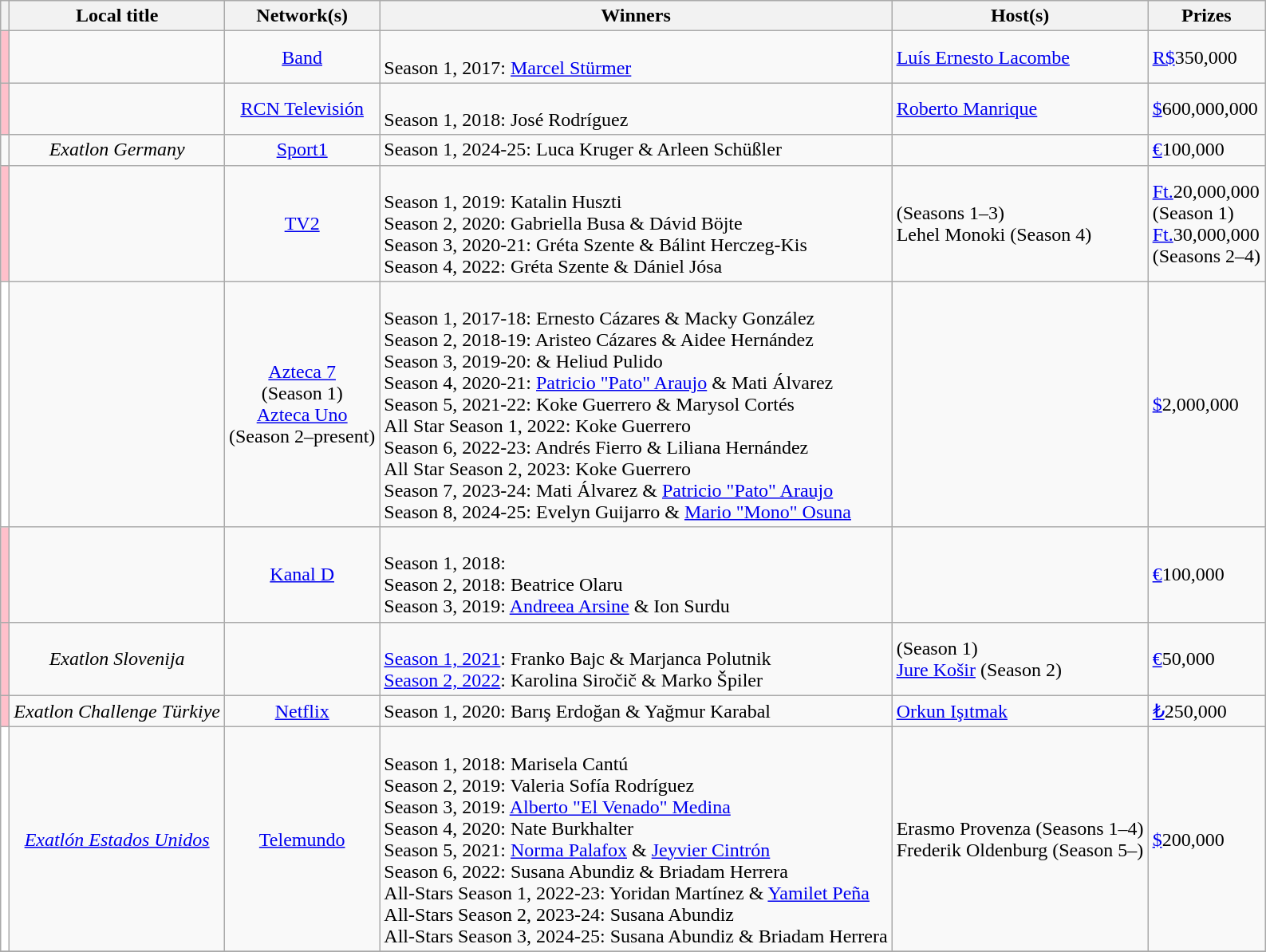<table class="wikitable plainrowheaders">
<tr>
<th scope="col"></th>
<th scope="col">Local title</th>
<th scope="col">Network(s)</th>
<th scope="col">Winners</th>
<th scope="col">Host(s)</th>
<th scope="col">Prizes</th>
</tr>
<tr>
<td scope="row" style="background:#FFC0CB;"></td>
<td style="text-align:center;"><em></em><br><small></small></td>
<td style="text-align:center;"><a href='#'>Band</a></td>
<td><br>Season 1, 2017: <a href='#'>Marcel Stürmer</a></td>
<td><a href='#'>Luís Ernesto Lacombe</a></td>
<td><a href='#'>R$</a>350,000</td>
</tr>
<tr>
<td scope="row" style="background:#FFC0CB;"></td>
<td style="text-align:center;"><em></em><br><small></small></td>
<td style="text-align:center;"><a href='#'>RCN Televisión</a></td>
<td><br>Season 1, 2018: José Rodríguez</td>
<td><a href='#'>Roberto Manrique</a></td>
<td><a href='#'>$</a>600,000,000</td>
</tr>
<tr>
<td scope="row" style="background: FFFFFF;"></td>
<td style="text-align:center;"><em>Exatlon Germany</em><br><small></small></td>
<td style="text-align:center;"><a href='#'>Sport1</a></td>
<td>Season 1, 2024-25: Luca Kruger & Arleen Schüßler</td>
<td></td>
<td><a href='#'>€</a>100,000</td>
</tr>
<tr>
<td scope="row" style="background:#FFC0CB;"></td>
<td style="text-align:center;"><em></em></td>
<td style="text-align:center;"><a href='#'>TV2</a></td>
<td><br>Season 1, 2019: Katalin Huszti<br>
Season 2, 2020: Gabriella Busa & Dávid Böjte<br>
Season 3, 2020-21: Gréta Szente & Bálint Herczeg-Kis<br>
Season 4, 2022: Gréta Szente & Dániel Jósa<br></td>
<td> (Seasons 1–3)<br>Lehel Monoki (Season 4)</td>
<td><a href='#'>Ft.</a>20,000,000<br>(Season 1)<br><a href='#'>Ft.</a>30,000,000<br>(Seasons 2–4)</td>
</tr>
<tr>
<td scope="row" style="background:#FFFFFF;"></td>
<td style="text-align:center;"><em></em><br><small></small></td>
<td style="text-align:center;"><a href='#'>Azteca 7</a><br>(Season 1)<br><a href='#'>Azteca Uno</a><br>(Season 2–present)</td>
<td><br>Season 1, 2017-18: Ernesto Cázares & Macky González <br>
Season 2, 2018-19: Aristeo Cázares & Aidee Hernández<br> 
Season 3, 2019-20:  & Heliud Pulido<br> 
Season 4, 2020-21: <a href='#'>Patricio "Pato" Araujo</a> & Mati Álvarez<br>
Season 5, 2021-22: Koke Guerrero & Marysol Cortés<br>
All Star Season 1, 2022: Koke Guerrero<br>
Season 6, 2022-23: Andrés Fierro & Liliana Hernández<br>
All Star Season 2, 2023: Koke Guerrero<br>
Season 7, 2023-24: Mati Álvarez & <a href='#'>Patricio "Pato" Araujo</a><br>
Season 8, 2024-25: Evelyn Guijarro & <a href='#'>Mario "Mono" Osuna</a></td>
<td></td>
<td><a href='#'>$</a>2,000,000</td>
</tr>
<tr>
<td scope="row" style="background:#FFC0CB;"></td>
<td style="text-align:center;"><em></em><br><small></small></td>
<td style="text-align:center;"><a href='#'>Kanal D</a></td>
<td><br>Season 1, 2018: <br>
Season 2, 2018: Beatrice Olaru<br>
Season 3, 2019: <a href='#'>Andreea Arsine</a> & Ion Surdu</td>
<td></td>
<td><a href='#'>€</a>100,000</td>
</tr>
<tr>
<td scope="row" style="background:#FFC0CB;"><br><small></small></td>
<td style="text-align:center;"><em>Exatlon Slovenija</em><br><small></small></td>
<td style="text-align:center;"></td>
<td><br><a href='#'>Season 1, 2021</a>: Franko Bajc & Marjanca Polutnik<br>
<a href='#'>Season 2, 2022</a>: Karolina Siročič & Marko Špiler</td>
<td> (Season 1)<br><a href='#'>Jure Košir</a> (Season 2)</td>
<td><a href='#'>€</a>50,000</td>
</tr>
<tr>
<td scope="row" style="background:#FFC0CB;"><br><small></small></td>
<td style="text-align:center;"><em>Exatlon Challenge Türkiye</em><br><small></small></td>
<td style="text-align:center;"><a href='#'>Netflix</a></td>
<td>Season 1, 2020: Barış Erdoğan & Yağmur Karabal<br></td>
<td><a href='#'>Orkun Işıtmak</a></td>
<td><a href='#'>₺</a>250,000</td>
</tr>
<tr>
<td scope="row" style="background:#FFFFFF"><br></td>
<td style="text-align:center;"><em><a href='#'>Exatlón Estados Unidos</a></em><br><small></small></td>
<td style="text-align:center;"><a href='#'>Telemundo</a></td>
<td><br>Season 1, 2018: Marisela Cantú<br>
Season 2, 2019: Valeria Sofía Rodríguez<br> 
Season 3, 2019: <a href='#'>Alberto "El Venado" Medina</a><br> 
Season 4, 2020: Nate Burkhalter<br>
Season 5, 2021: <a href='#'>Norma Palafox</a> & <a href='#'>Jeyvier Cintrón</a><br>
Season 6, 2022: Susana Abundiz & Briadam Herrera<br>
All-Stars Season 1, 2022-23: Yoridan Martínez & <a href='#'>Yamilet Peña</a><br>
All-Stars Season 2, 2023-24: Susana Abundiz<br>
All-Stars Season 3, 2024-25: Susana Abundiz & Briadam Herrera</td>
<td>Erasmo Provenza (Seasons 1–4)<br>Frederik Oldenburg (Season 5–)</td>
<td><a href='#'>$</a>200,000</td>
</tr>
<tr>
</tr>
</table>
